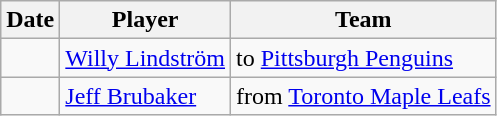<table class="wikitable">
<tr>
<th>Date</th>
<th>Player</th>
<th>Team</th>
</tr>
<tr>
<td></td>
<td><a href='#'>Willy Lindström</a></td>
<td>to <a href='#'>Pittsburgh Penguins</a></td>
</tr>
<tr>
<td></td>
<td><a href='#'>Jeff Brubaker</a></td>
<td>from <a href='#'>Toronto Maple Leafs</a></td>
</tr>
</table>
